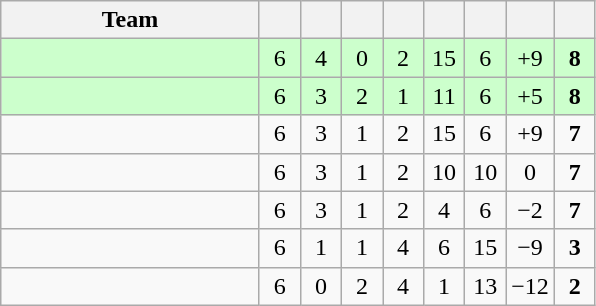<table class="wikitable" style="text-align:center">
<tr>
<th width=165>Team</th>
<th width=20></th>
<th width=20></th>
<th width=20></th>
<th width=20></th>
<th width=20></th>
<th width=20></th>
<th width=20></th>
<th width=20></th>
</tr>
<tr bgcolor=ccffcc>
<td align=left></td>
<td>6</td>
<td>4</td>
<td>0</td>
<td>2</td>
<td>15</td>
<td>6</td>
<td>+9</td>
<td><strong>8</strong></td>
</tr>
<tr bgcolor=ccffcc>
<td align=left></td>
<td>6</td>
<td>3</td>
<td>2</td>
<td>1</td>
<td>11</td>
<td>6</td>
<td>+5</td>
<td><strong>8</strong></td>
</tr>
<tr>
<td align=left></td>
<td>6</td>
<td>3</td>
<td>1</td>
<td>2</td>
<td>15</td>
<td>6</td>
<td>+9</td>
<td><strong>7</strong></td>
</tr>
<tr>
<td align=left></td>
<td>6</td>
<td>3</td>
<td>1</td>
<td>2</td>
<td>10</td>
<td>10</td>
<td>0</td>
<td><strong>7</strong></td>
</tr>
<tr>
<td align=left></td>
<td>6</td>
<td>3</td>
<td>1</td>
<td>2</td>
<td>4</td>
<td>6</td>
<td>−2</td>
<td><strong>7</strong></td>
</tr>
<tr>
<td align=left></td>
<td>6</td>
<td>1</td>
<td>1</td>
<td>4</td>
<td>6</td>
<td>15</td>
<td>−9</td>
<td><strong>3</strong></td>
</tr>
<tr>
<td align=left></td>
<td>6</td>
<td>0</td>
<td>2</td>
<td>4</td>
<td>1</td>
<td>13</td>
<td>−12</td>
<td><strong>2</strong></td>
</tr>
</table>
